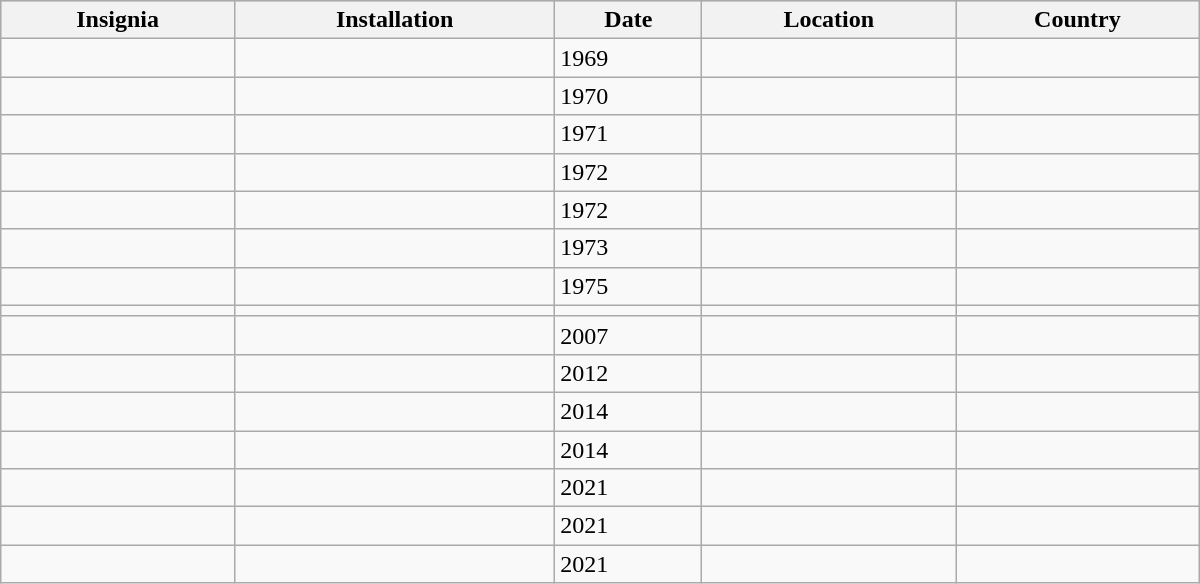<table class="wikitable sortable" width="800">
<tr bgcolor="#CCCCCC">
<th>Insignia</th>
<th>Installation</th>
<th>Date</th>
<th>Location</th>
<th>Country</th>
</tr>
<tr>
<td></td>
<td></td>
<td>1969</td>
<td></td>
<td></td>
</tr>
<tr>
<td></td>
<td></td>
<td>1970</td>
<td></td>
<td></td>
</tr>
<tr>
<td></td>
<td></td>
<td>1971</td>
<td></td>
<td></td>
</tr>
<tr>
<td></td>
<td></td>
<td>1972</td>
<td></td>
<td></td>
</tr>
<tr>
<td></td>
<td></td>
<td>1972</td>
<td></td>
<td></td>
</tr>
<tr>
<td></td>
<td></td>
<td>1973</td>
<td></td>
<td></td>
</tr>
<tr>
<td></td>
<td></td>
<td>1975</td>
<td></td>
<td></td>
</tr>
<tr>
<td></td>
<td></td>
<td></td>
<td></td>
<td></td>
</tr>
<tr>
<td></td>
<td></td>
<td>2007</td>
<td></td>
<td></td>
</tr>
<tr>
<td></td>
<td></td>
<td>2012</td>
<td></td>
<td></td>
</tr>
<tr>
<td></td>
<td></td>
<td>2014</td>
<td></td>
<td></td>
</tr>
<tr>
<td></td>
<td></td>
<td>2014</td>
<td></td>
<td></td>
</tr>
<tr>
<td></td>
<td></td>
<td>2021</td>
<td></td>
<td></td>
</tr>
<tr>
<td></td>
<td></td>
<td>2021</td>
<td></td>
<td></td>
</tr>
<tr>
<td></td>
<td></td>
<td>2021</td>
<td></td>
<td></td>
</tr>
</table>
